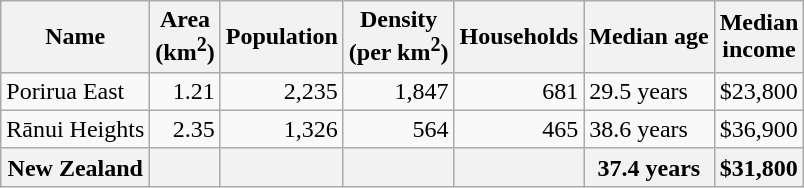<table class="wikitable">
<tr>
<th>Name</th>
<th>Area<br>(km<sup>2</sup>)</th>
<th>Population</th>
<th>Density<br>(per km<sup>2</sup>)</th>
<th>Households</th>
<th>Median age</th>
<th>Median<br>income</th>
</tr>
<tr>
<td>Porirua East</td>
<td style="text-align:right;">1.21</td>
<td style="text-align:right;">2,235</td>
<td style="text-align:right;">1,847</td>
<td style="text-align:right;">681</td>
<td>29.5 years</td>
<td>$23,800</td>
</tr>
<tr>
<td>Rānui Heights</td>
<td style="text-align:right;">2.35</td>
<td style="text-align:right;">1,326</td>
<td style="text-align:right;">564</td>
<td style="text-align:right;">465</td>
<td>38.6 years</td>
<td>$36,900</td>
</tr>
<tr>
<th>New Zealand</th>
<th></th>
<th></th>
<th></th>
<th></th>
<th>37.4 years</th>
<th style="text-align:left;">$31,800</th>
</tr>
</table>
